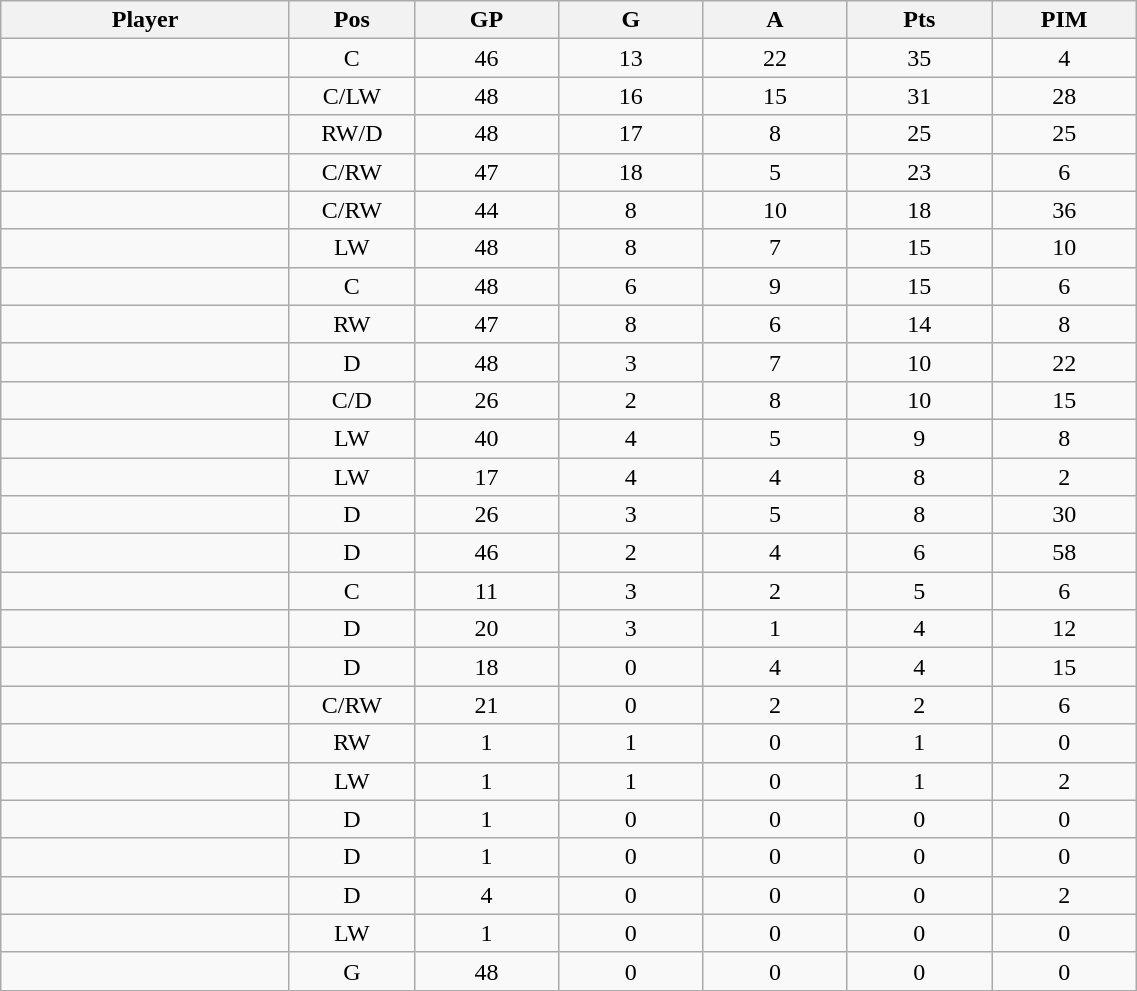<table class="wikitable sortable" width="60%">
<tr>
<th bgcolor="#DDDDFF" width="10%">Player</th>
<th bgcolor="#DDDDFF" width="3%" title="Position">Pos</th>
<th bgcolor="#DDDDFF" width="5%" title="Games played">GP</th>
<th bgcolor="#DDDDFF" width="5%" title="Goals">G</th>
<th bgcolor="#DDDDFF" width="5%" title="Assists">A</th>
<th bgcolor="#DDDDFF" width="5%" title="Points">Pts</th>
<th bgcolor="#DDDDFF" width="5%" title="Penalties in Minutes">PIM</th>
</tr>
<tr align="center">
<td align="right"></td>
<td>C</td>
<td>46</td>
<td>13</td>
<td>22</td>
<td>35</td>
<td>4</td>
</tr>
<tr align="center">
<td align="right"></td>
<td>C/LW</td>
<td>48</td>
<td>16</td>
<td>15</td>
<td>31</td>
<td>28</td>
</tr>
<tr align="center">
<td align="right"></td>
<td>RW/D</td>
<td>48</td>
<td>17</td>
<td>8</td>
<td>25</td>
<td>25</td>
</tr>
<tr align="center">
<td align="right"></td>
<td>C/RW</td>
<td>47</td>
<td>18</td>
<td>5</td>
<td>23</td>
<td>6</td>
</tr>
<tr align="center">
<td align="right"></td>
<td>C/RW</td>
<td>44</td>
<td>8</td>
<td>10</td>
<td>18</td>
<td>36</td>
</tr>
<tr align="center">
<td align="right"></td>
<td>LW</td>
<td>48</td>
<td>8</td>
<td>7</td>
<td>15</td>
<td>10</td>
</tr>
<tr align="center">
<td align="right"></td>
<td>C</td>
<td>48</td>
<td>6</td>
<td>9</td>
<td>15</td>
<td>6</td>
</tr>
<tr align="center">
<td align="right"></td>
<td>RW</td>
<td>47</td>
<td>8</td>
<td>6</td>
<td>14</td>
<td>8</td>
</tr>
<tr align="center">
<td align="right"></td>
<td>D</td>
<td>48</td>
<td>3</td>
<td>7</td>
<td>10</td>
<td>22</td>
</tr>
<tr align="center">
<td align="right"></td>
<td>C/D</td>
<td>26</td>
<td>2</td>
<td>8</td>
<td>10</td>
<td>15</td>
</tr>
<tr align="center">
<td align="right"></td>
<td>LW</td>
<td>40</td>
<td>4</td>
<td>5</td>
<td>9</td>
<td>8</td>
</tr>
<tr align="center">
<td align="right"></td>
<td>LW</td>
<td>17</td>
<td>4</td>
<td>4</td>
<td>8</td>
<td>2</td>
</tr>
<tr align="center">
<td align="right"></td>
<td>D</td>
<td>26</td>
<td>3</td>
<td>5</td>
<td>8</td>
<td>30</td>
</tr>
<tr align="center">
<td align="right"></td>
<td>D</td>
<td>46</td>
<td>2</td>
<td>4</td>
<td>6</td>
<td>58</td>
</tr>
<tr align="center">
<td align="right"></td>
<td>C</td>
<td>11</td>
<td>3</td>
<td>2</td>
<td>5</td>
<td>6</td>
</tr>
<tr align="center">
<td align="right"></td>
<td>D</td>
<td>20</td>
<td>3</td>
<td>1</td>
<td>4</td>
<td>12</td>
</tr>
<tr align="center">
<td align="right"></td>
<td>D</td>
<td>18</td>
<td>0</td>
<td>4</td>
<td>4</td>
<td>15</td>
</tr>
<tr align="center">
<td align="right"></td>
<td>C/RW</td>
<td>21</td>
<td>0</td>
<td>2</td>
<td>2</td>
<td>6</td>
</tr>
<tr align="center">
<td align="right"></td>
<td>RW</td>
<td>1</td>
<td>1</td>
<td>0</td>
<td>1</td>
<td>0</td>
</tr>
<tr align="center">
<td align="right"></td>
<td>LW</td>
<td>1</td>
<td>1</td>
<td>0</td>
<td>1</td>
<td>2</td>
</tr>
<tr align="center">
<td align="right"></td>
<td>D</td>
<td>1</td>
<td>0</td>
<td>0</td>
<td>0</td>
<td>0</td>
</tr>
<tr align="center">
<td align="right"></td>
<td>D</td>
<td>1</td>
<td>0</td>
<td>0</td>
<td>0</td>
<td>0</td>
</tr>
<tr align="center">
<td align="right"></td>
<td>D</td>
<td>4</td>
<td>0</td>
<td>0</td>
<td>0</td>
<td>2</td>
</tr>
<tr align="center">
<td align="right"></td>
<td>LW</td>
<td>1</td>
<td>0</td>
<td>0</td>
<td>0</td>
<td>0</td>
</tr>
<tr align="center">
<td align="right"></td>
<td>G</td>
<td>48</td>
<td>0</td>
<td>0</td>
<td>0</td>
<td>0</td>
</tr>
</table>
